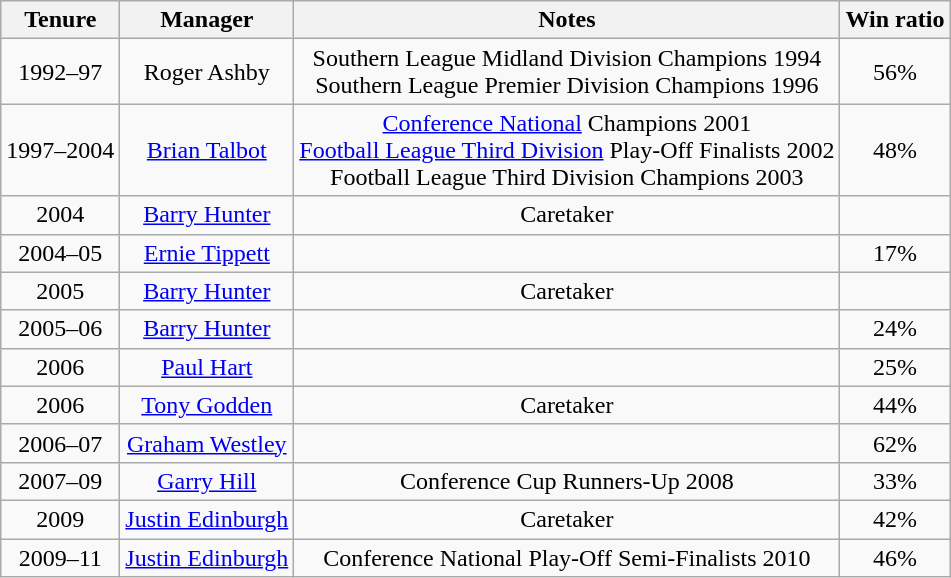<table border=0 cellpadding=0 cellspacing=0>
<tr>
<td><br><table class="wikitable" style="text-align: center">
<tr>
<th>Tenure</th>
<th>Manager</th>
<th>Notes</th>
<th>Win ratio</th>
</tr>
<tr>
<td>1992–97</td>
<td>Roger Ashby</td>
<td>Southern League Midland Division Champions 1994<br>Southern League Premier Division Champions 1996</td>
<td>56%</td>
</tr>
<tr>
<td>1997–2004</td>
<td><a href='#'>Brian Talbot</a></td>
<td><a href='#'>Conference National</a> Champions 2001<br><a href='#'>Football League Third Division</a> Play-Off Finalists 2002<br>Football League Third Division Champions 2003</td>
<td>48%</td>
</tr>
<tr>
<td>2004</td>
<td><a href='#'>Barry Hunter</a></td>
<td>Caretaker</td>
<td></td>
</tr>
<tr>
<td>2004–05</td>
<td><a href='#'>Ernie Tippett</a></td>
<td></td>
<td>17%</td>
</tr>
<tr>
<td>2005</td>
<td><a href='#'>Barry Hunter</a></td>
<td>Caretaker</td>
<td></td>
</tr>
<tr>
<td>2005–06</td>
<td><a href='#'>Barry Hunter</a></td>
<td></td>
<td>24%</td>
</tr>
<tr>
<td>2006</td>
<td><a href='#'>Paul Hart</a></td>
<td></td>
<td>25%</td>
</tr>
<tr>
<td>2006</td>
<td><a href='#'>Tony Godden</a></td>
<td>Caretaker</td>
<td>44%</td>
</tr>
<tr>
<td>2006–07</td>
<td><a href='#'>Graham Westley</a></td>
<td></td>
<td>62%</td>
</tr>
<tr>
<td>2007–09</td>
<td><a href='#'>Garry Hill</a></td>
<td>Conference Cup Runners-Up 2008</td>
<td>33%</td>
</tr>
<tr>
<td>2009</td>
<td><a href='#'>Justin Edinburgh</a></td>
<td>Caretaker</td>
<td>42%</td>
</tr>
<tr>
<td>2009–11</td>
<td><a href='#'>Justin Edinburgh</a></td>
<td>Conference National Play-Off Semi-Finalists 2010</td>
<td>46%</td>
</tr>
</table>
</td>
</tr>
</table>
